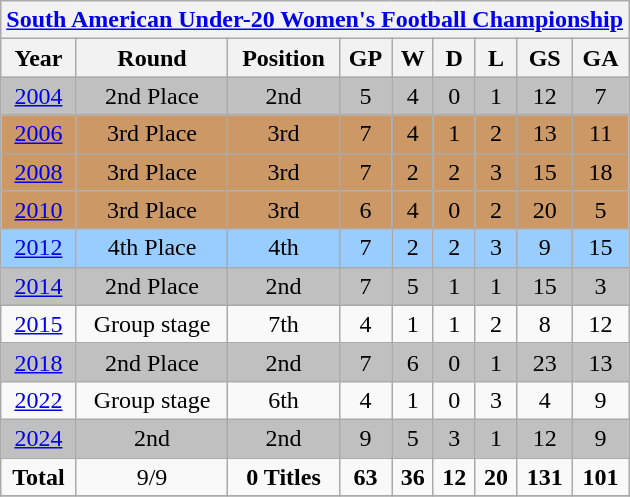<table class="wikitable" style="text-align: center;">
<tr>
<th colspan=9><a href='#'>South American Under-20 Women's Football Championship</a></th>
</tr>
<tr>
<th>Year</th>
<th>Round</th>
<th>Position</th>
<th>GP</th>
<th>W</th>
<th>D</th>
<th>L</th>
<th>GS</th>
<th>GA</th>
</tr>
<tr style="text-align:center; background:silver;">
<td> <a href='#'>2004</a></td>
<td>2nd Place</td>
<td>2nd</td>
<td>5</td>
<td>4</td>
<td>0</td>
<td>1</td>
<td>12</td>
<td>7</td>
</tr>
<tr style="text-align:center; background:#c96;">
<td> <a href='#'>2006</a></td>
<td>3rd Place</td>
<td>3rd</td>
<td>7</td>
<td>4</td>
<td>1</td>
<td>2</td>
<td>13</td>
<td>11</td>
</tr>
<tr style="text-align:center; background:#c96;">
<td> <a href='#'>2008</a></td>
<td>3rd Place</td>
<td>3rd</td>
<td>7</td>
<td>2</td>
<td>2</td>
<td>3</td>
<td>15</td>
<td>18</td>
</tr>
<tr style="text-align:center; background:#c96;">
<td> <a href='#'>2010</a></td>
<td>3rd Place</td>
<td>3rd</td>
<td>6</td>
<td>4</td>
<td>0</td>
<td>2</td>
<td>20</td>
<td>5</td>
</tr>
<tr style="text-align:center; background:#9acdff;">
<td> <a href='#'>2012</a></td>
<td>4th Place</td>
<td>4th</td>
<td>7</td>
<td>2</td>
<td>2</td>
<td>3</td>
<td>9</td>
<td>15</td>
</tr>
<tr style="text-align:center; background:silver;">
<td> <a href='#'>2014</a></td>
<td>2nd Place</td>
<td>2nd</td>
<td>7</td>
<td>5</td>
<td>1</td>
<td>1</td>
<td>15</td>
<td>3</td>
</tr>
<tr>
<td> <a href='#'>2015</a></td>
<td>Group stage</td>
<td>7th</td>
<td>4</td>
<td>1</td>
<td>1</td>
<td>2</td>
<td>8</td>
<td>12</td>
</tr>
<tr style="text-align:center; background:silver;">
<td> <a href='#'>2018</a></td>
<td>2nd Place</td>
<td>2nd</td>
<td>7</td>
<td>6</td>
<td>0</td>
<td>1</td>
<td>23</td>
<td>13</td>
</tr>
<tr>
<td> <a href='#'>2022</a></td>
<td>Group stage</td>
<td>6th</td>
<td>4</td>
<td>1</td>
<td>0</td>
<td>3</td>
<td>4</td>
<td>9</td>
</tr>
<tr style="text-align:center; background:silver;">
<td> <a href='#'>2024</a></td>
<td>2nd</td>
<td>2nd</td>
<td>9</td>
<td>5</td>
<td>3</td>
<td>1</td>
<td>12</td>
<td>9</td>
</tr>
<tr>
<td><strong>Total</strong></td>
<td>9/9</td>
<td><strong>0 Titles</strong></td>
<td><strong>63</strong></td>
<td><strong>36</strong></td>
<td><strong>12</strong></td>
<td><strong>20</strong></td>
<td><strong>131</strong></td>
<td><strong>101</strong></td>
</tr>
<tr>
</tr>
</table>
